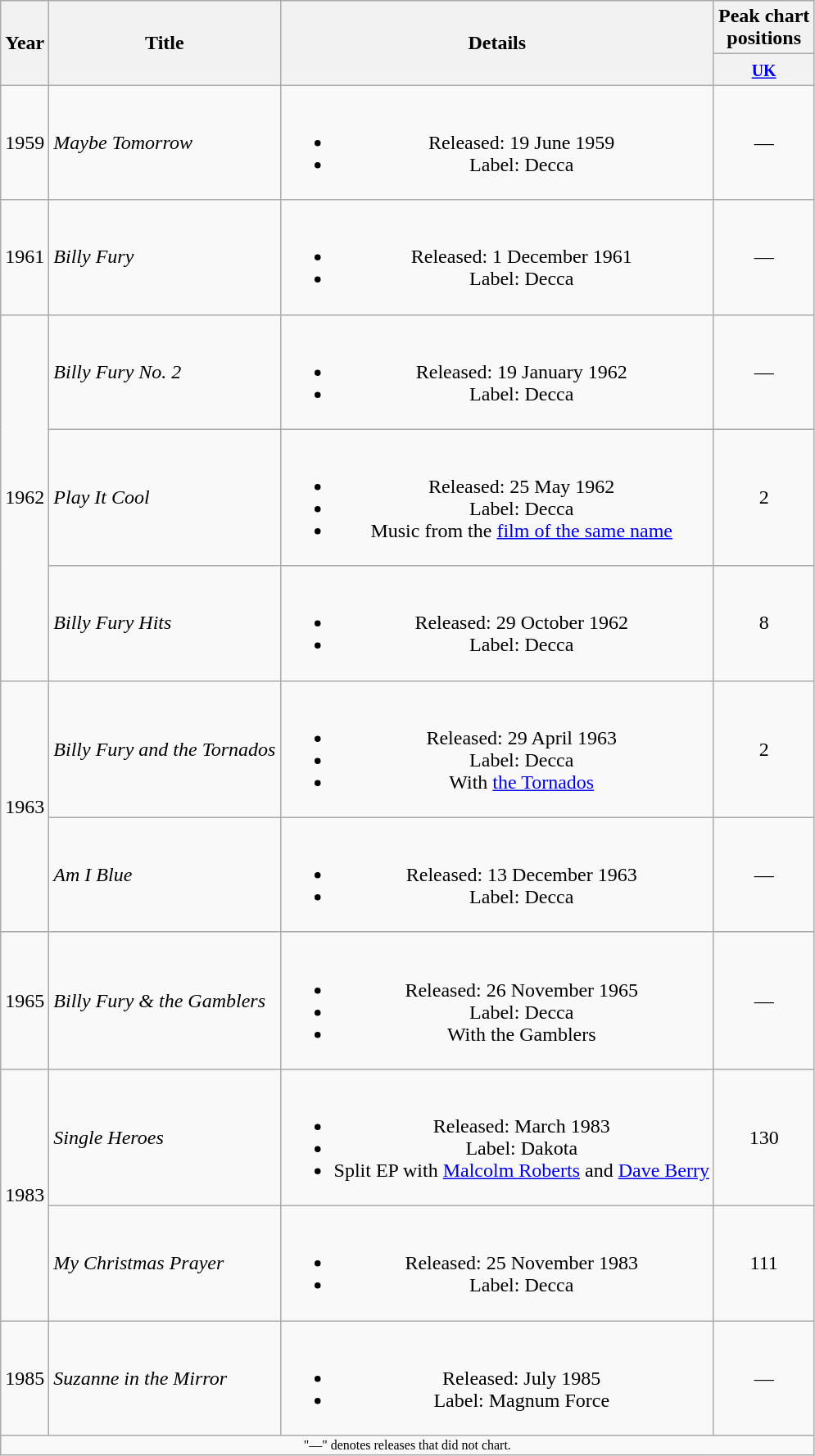<table class="wikitable" style="text-align:center">
<tr>
<th rowspan="2">Year</th>
<th rowspan="2">Title</th>
<th rowspan="2">Details</th>
<th scope="col">Peak chart<br>positions</th>
</tr>
<tr>
<th><small><a href='#'>UK</a></small><br></th>
</tr>
<tr>
<td>1959</td>
<td align="left"><em>Maybe Tomorrow</em></td>
<td><br><ul><li>Released: 19 June 1959</li><li>Label: Decca</li></ul></td>
<td>—</td>
</tr>
<tr>
<td>1961</td>
<td align="left"><em>Billy Fury</em></td>
<td><br><ul><li>Released: 1 December 1961</li><li>Label: Decca</li></ul></td>
<td>—</td>
</tr>
<tr>
<td rowspan="3">1962</td>
<td align="left"><em>Billy Fury No. 2</em></td>
<td><br><ul><li>Released: 19 January 1962</li><li>Label: Decca</li></ul></td>
<td>—</td>
</tr>
<tr>
<td align="left"><em>Play It Cool</em></td>
<td><br><ul><li>Released: 25 May 1962</li><li>Label: Decca</li><li>Music from the <a href='#'>film of the same name</a></li></ul></td>
<td>2</td>
</tr>
<tr>
<td align="left"><em>Billy Fury Hits</em></td>
<td><br><ul><li>Released: 29 October 1962</li><li>Label: Decca</li></ul></td>
<td>8</td>
</tr>
<tr>
<td rowspan="2">1963</td>
<td align="left"><em>Billy Fury and the Tornados</em></td>
<td><br><ul><li>Released: 29 April 1963</li><li>Label: Decca</li><li>With <a href='#'>the Tornados</a></li></ul></td>
<td>2</td>
</tr>
<tr>
<td align="left"><em>Am I Blue</em></td>
<td><br><ul><li>Released: 13 December 1963</li><li>Label: Decca</li></ul></td>
<td>—</td>
</tr>
<tr>
<td>1965</td>
<td align="left"><em>Billy Fury & the Gamblers</em></td>
<td><br><ul><li>Released: 26 November 1965</li><li>Label: Decca</li><li>With the Gamblers</li></ul></td>
<td>—</td>
</tr>
<tr>
<td rowspan="2">1983</td>
<td align="left"><em>Single Heroes</em></td>
<td><br><ul><li>Released: March 1983</li><li>Label: Dakota</li><li>Split EP with <a href='#'>Malcolm Roberts</a> and <a href='#'>Dave Berry</a></li></ul></td>
<td>130</td>
</tr>
<tr>
<td align="left"><em>My Christmas Prayer</em></td>
<td><br><ul><li>Released: 25 November 1983</li><li>Label: Decca</li></ul></td>
<td>111</td>
</tr>
<tr>
<td>1985</td>
<td align="left"><em>Suzanne in the Mirror</em></td>
<td><br><ul><li>Released: July 1985</li><li>Label: Magnum Force</li></ul></td>
<td>—</td>
</tr>
<tr>
<td colspan="4" style="font-size:8pt">"—" denotes releases that did not chart.</td>
</tr>
</table>
